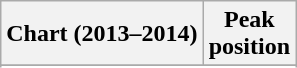<table class="wikitable sortable plainrowheaders">
<tr>
<th scope="col">Chart (2013–2014)</th>
<th scope="col">Peak<br>position</th>
</tr>
<tr>
</tr>
<tr>
</tr>
<tr>
</tr>
<tr>
</tr>
<tr>
</tr>
<tr>
</tr>
</table>
